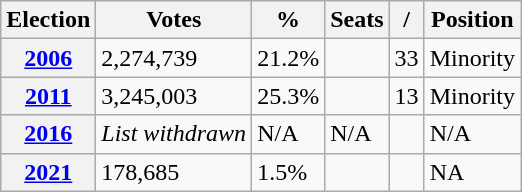<table class="wikitable">
<tr>
<th>Election</th>
<th><strong>Votes</strong></th>
<th><strong>%</strong></th>
<th><strong>Seats</strong></th>
<th>/</th>
<th>Position</th>
</tr>
<tr>
<th><a href='#'>2006</a></th>
<td>2,274,739 </td>
<td>21.2%</td>
<td></td>
<td> 33</td>
<td>Minority</td>
</tr>
<tr>
<th><a href='#'>2011</a></th>
<td>3,245,003 </td>
<td>25.3%</td>
<td></td>
<td> 13</td>
<td>Minority</td>
</tr>
<tr>
<th><a href='#'>2016</a></th>
<td><em>List withdrawn</em></td>
<td>N/A</td>
<td>N/A</td>
<td></td>
<td>N/A</td>
</tr>
<tr>
<th><a href='#'>2021</a></th>
<td>178,685</td>
<td>1.5%</td>
<td></td>
<td></td>
<td>NA</td>
</tr>
</table>
